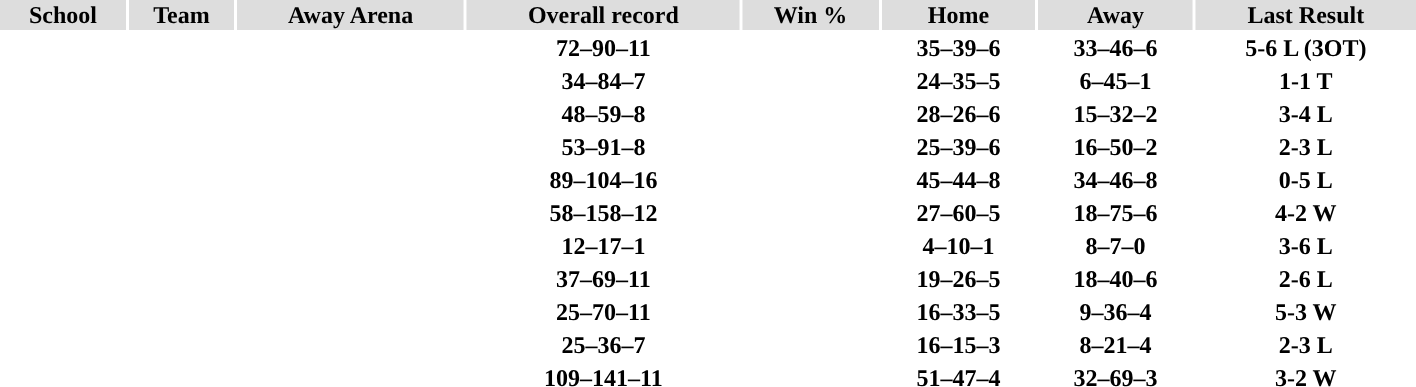<table width="75%">
<tr align="center"  bgcolor="#dddddd">
<th>School</th>
<th>Team</th>
<th>Away Arena</th>
<th>Overall record</th>
<th>Win %</th>
<th>Home</th>
<th>Away</th>
<th>Last Result</th>
</tr>
<tr align="center">
<td><strong><a href='#'></a></strong></td>
<td><strong><a href='#'></a></strong></td>
<td><strong><a href='#'></a> </strong></td>
<td><strong>72–90–11</strong></td>
<td><strong></strong></td>
<td><strong>35–39–6</strong></td>
<td><strong>33–46–6</strong></td>
<td><strong>5-6 L (3OT)</strong></td>
</tr>
<tr align="center">
<td><strong><a href='#'></a></strong></td>
<td><strong><a href='#'></a></strong></td>
<td><strong><a href='#'></a> </strong></td>
<td><strong>34–84–7</strong></td>
<td><strong></strong></td>
<td><strong>24–35–5</strong></td>
<td><strong>6–45–1</strong></td>
<td><strong>1-1 T</strong></td>
</tr>
<tr align="center">
<td><strong><a href='#'></a></strong></td>
<td><strong><a href='#'></a></strong></td>
<td><strong><a href='#'></a> </strong></td>
<td><strong>48–59–8</strong></td>
<td><strong></strong></td>
<td><strong>28–26–6</strong></td>
<td><strong>15–32–2</strong></td>
<td><strong>3-4 L</strong></td>
</tr>
<tr align="center">
<td><strong><a href='#'></a></strong></td>
<td><strong><a href='#'></a></strong></td>
<td><strong><a href='#'></a> </strong></td>
<td><strong>53–91–8</strong></td>
<td><strong></strong></td>
<td><strong>25–39–6</strong></td>
<td><strong>16–50–2</strong></td>
<td><strong>2-3 L</strong></td>
</tr>
<tr align="center">
<td><strong><a href='#'></a></strong></td>
<td><strong><a href='#'></a></strong></td>
<td><strong><a href='#'></a></strong></td>
<td><strong>89–104–16</strong></td>
<td><strong></strong></td>
<td><strong>45–44–8</strong></td>
<td><strong>34–46–8</strong></td>
<td><strong>0-5 L</strong></td>
</tr>
<tr align="center">
<td><strong><a href='#'></a></strong></td>
<td><strong><a href='#'></a></strong></td>
<td><strong><a href='#'></a></strong></td>
<td><strong>58–158–12</strong></td>
<td><strong></strong></td>
<td><strong>27–60–5</strong></td>
<td><strong>18–75–6</strong></td>
<td><strong>4-2 W</strong></td>
</tr>
<tr align="center">
<td><strong><a href='#'></a></strong></td>
<td><strong><a href='#'></a></strong></td>
<td><strong><a href='#'></a></strong></td>
<td><strong>12–17–1</strong></td>
<td><strong></strong></td>
<td><strong>4–10–1</strong></td>
<td><strong>8–7–0</strong></td>
<td><strong>3-6 L</strong></td>
</tr>
<tr align="center">
<td><strong><a href='#'></a></strong></td>
<td><strong><a href='#'></a></strong></td>
<td><strong><a href='#'></a></strong></td>
<td><strong>37–69–11</strong></td>
<td><strong></strong></td>
<td><strong>19–26–5</strong></td>
<td><strong>18–40–6</strong></td>
<td><strong>2-6 L</strong></td>
</tr>
<tr align="center">
<td><strong><a href='#'></a></strong></td>
<td><strong><a href='#'></a></strong></td>
<td><strong><a href='#'></a></strong></td>
<td><strong>25–70–11</strong></td>
<td><strong></strong></td>
<td><strong>16–33–5</strong></td>
<td><strong>9–36–4</strong></td>
<td><strong>5-3 W</strong></td>
</tr>
<tr align="center">
<td><strong><a href='#'></a></strong></td>
<td><strong><a href='#'></a></strong></td>
<td><strong><a href='#'></a></strong></td>
<td><strong>25–36–7</strong></td>
<td><strong></strong></td>
<td><strong>16–15–3</strong></td>
<td><strong>8–21–4</strong></td>
<td><strong>2-3 L</strong></td>
</tr>
<tr align="center">
<td><strong><a href='#'></a></strong></td>
<td><strong><a href='#'></a></strong></td>
<td><strong><a href='#'></a></strong></td>
<td><strong>109–141–11</strong></td>
<td><strong></strong></td>
<td><strong>51–47–4</strong></td>
<td><strong>32–69–3</strong></td>
<td><strong>3-2 W</strong></td>
</tr>
</table>
